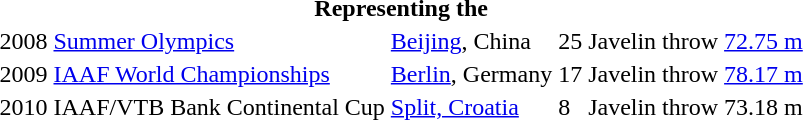<table>
<tr>
<th colspan="7">Representing the </th>
</tr>
<tr>
<td>2008</td>
<td><a href='#'>Summer Olympics</a></td>
<td><a href='#'>Beijing</a>, China</td>
<td>25</td>
<td>Javelin throw</td>
<td><a href='#'>72.75 m</a></td>
</tr>
<tr>
<td>2009</td>
<td><a href='#'>IAAF World Championships</a></td>
<td><a href='#'>Berlin</a>, Germany</td>
<td>17</td>
<td>Javelin throw</td>
<td><a href='#'>78.17 m</a></td>
</tr>
<tr>
<td>2010</td>
<td>IAAF/VTB Bank Continental Cup</td>
<td><a href='#'>Split, Croatia</a></td>
<td>8</td>
<td>Javelin throw</td>
<td>73.18 m</td>
</tr>
</table>
